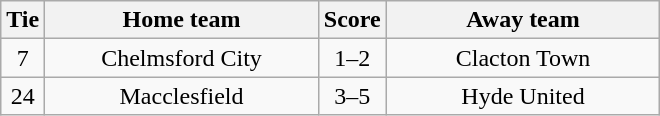<table class="wikitable" style="text-align:center;">
<tr>
<th width=20>Tie</th>
<th width=175>Home team</th>
<th width=20>Score</th>
<th width=175>Away team</th>
</tr>
<tr>
<td>7</td>
<td>Chelmsford City</td>
<td>1–2</td>
<td>Clacton Town</td>
</tr>
<tr>
<td>24</td>
<td>Macclesfield</td>
<td>3–5</td>
<td>Hyde United</td>
</tr>
</table>
